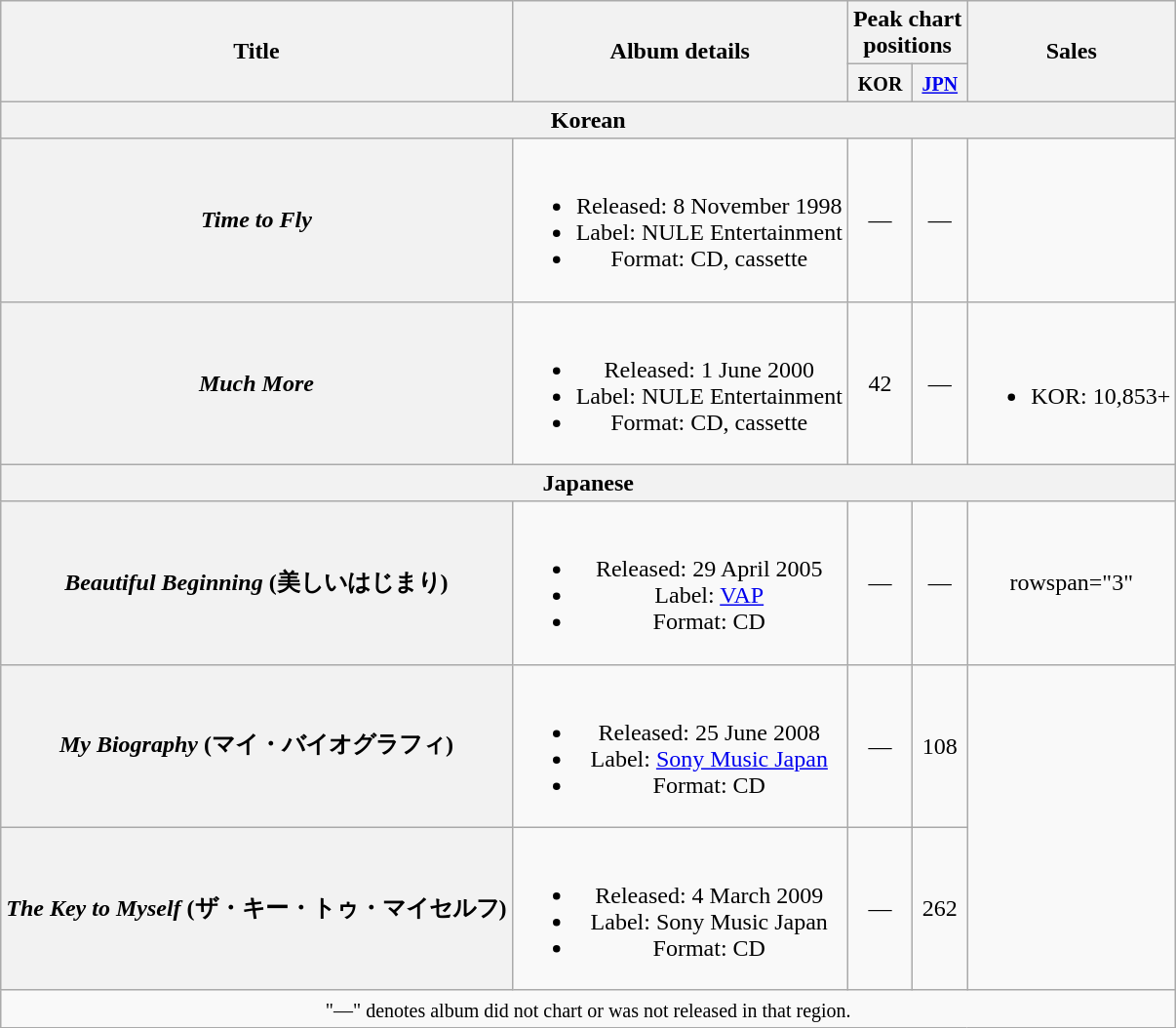<table class="wikitable plainrowheaders" style="text-align:center;">
<tr>
<th scope="col" rowspan="2">Title</th>
<th scope="col" rowspan="2">Album details</th>
<th colspan="2" scope="col">Peak chart<br>positions</th>
<th scope="col" rowspan="2">Sales</th>
</tr>
<tr>
<th><small>KOR</small><br></th>
<th><small><a href='#'>JPN</a></small><br></th>
</tr>
<tr>
<th colspan="5">Korean</th>
</tr>
<tr>
<th scope="row"><em>Time to Fly</em></th>
<td><br><ul><li>Released: 8 November 1998</li><li>Label: NULE Entertainment</li><li>Format: CD, cassette</li></ul></td>
<td>—</td>
<td>—</td>
<td></td>
</tr>
<tr>
<th scope="row"><em>Much More</em></th>
<td><br><ul><li>Released: 1 June 2000</li><li>Label: NULE Entertainment</li><li>Format: CD, cassette</li></ul></td>
<td>42</td>
<td>—</td>
<td><br><ul><li>KOR: 10,853+</li></ul></td>
</tr>
<tr>
<th colspan="5">Japanese</th>
</tr>
<tr>
<th scope="row"><em>Beautiful Beginning</em> (美しいはじまり)</th>
<td><br><ul><li>Released: 29 April 2005</li><li>Label: <a href='#'>VAP</a></li><li>Format: CD</li></ul></td>
<td>—</td>
<td>—</td>
<td>rowspan="3" </td>
</tr>
<tr>
<th scope="row"><em>My Biography</em> (マイ・バイオグラフィ)</th>
<td><br><ul><li>Released: 25 June 2008</li><li>Label: <a href='#'>Sony Music Japan</a></li><li>Format: CD</li></ul></td>
<td>—</td>
<td>108</td>
</tr>
<tr>
<th scope="row"><em>The Key to Myself</em> (ザ・キー・トゥ・マイセルフ)</th>
<td><br><ul><li>Released: 4 March 2009</li><li>Label: Sony Music Japan</li><li>Format: CD</li></ul></td>
<td>—</td>
<td>262</td>
</tr>
<tr>
<td colspan="5" align="center"><small>"—" denotes album did not chart or was not released in that region.</small></td>
</tr>
</table>
